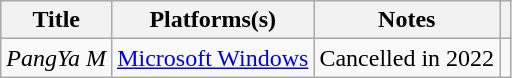<table class="wikitable sortable">
<tr>
<th>Title</th>
<th>Platforms(s)</th>
<th class="unsortable">Notes</th>
<th class="unsortable"></th>
</tr>
<tr>
<td><em>PangYa M</em></td>
<td><a href='#'>Microsoft Windows</a></td>
<td>Cancelled in 2022</td>
<td></td>
</tr>
</table>
